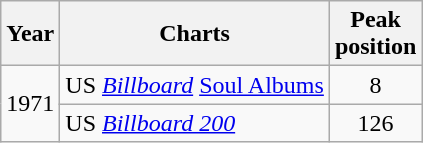<table class="wikitable">
<tr>
<th>Year</th>
<th>Charts</th>
<th>Peak<br>position</th>
</tr>
<tr>
<td rowspan="2">1971</td>
<td>US <em><a href='#'>Billboard</a></em> <a href='#'>Soul Albums</a></td>
<td align="center">8</td>
</tr>
<tr>
<td>US <em><a href='#'>Billboard 200</a></em></td>
<td align="center">126</td>
</tr>
</table>
